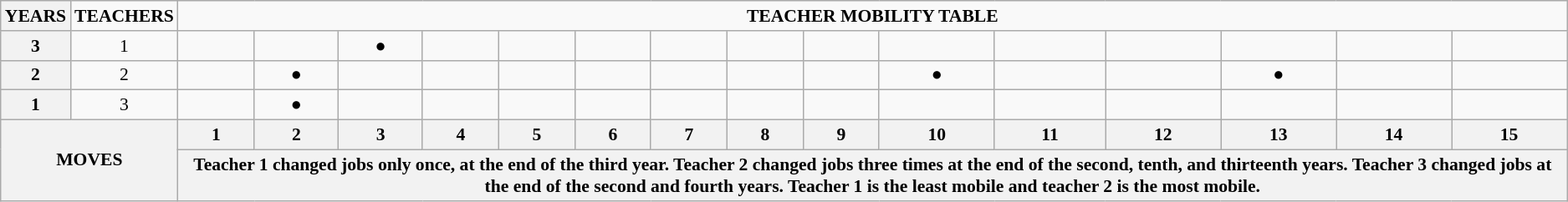<table class="wikitable" style="text-align: center; font-size:90%;">
<tr>
<th>YEARS</th>
<td><strong>TEACHERS</strong></td>
<td colspan="15"><strong>TEACHER MOBILITY TABLE</strong></td>
</tr>
<tr>
<th>3</th>
<td>1</td>
<td></td>
<td></td>
<td>●</td>
<td></td>
<td></td>
<td></td>
<td></td>
<td></td>
<td></td>
<td></td>
<td></td>
<td></td>
<td></td>
<td></td>
<td></td>
</tr>
<tr>
<th>2</th>
<td>2</td>
<td></td>
<td>●</td>
<td></td>
<td></td>
<td></td>
<td></td>
<td></td>
<td></td>
<td></td>
<td>●</td>
<td></td>
<td></td>
<td>●</td>
<td></td>
<td></td>
</tr>
<tr>
<th>1</th>
<td>3</td>
<td></td>
<td>●</td>
<td></td>
<td></td>
<td></td>
<td></td>
<td></td>
<td></td>
<td></td>
<td></td>
<td></td>
<td></td>
<td></td>
<td></td>
<td></td>
</tr>
<tr>
<th colspan="2" rowspan="2">MOVES</th>
<th>1</th>
<th>2</th>
<th>3</th>
<th>4</th>
<th>5</th>
<th>6</th>
<th>7</th>
<th>8</th>
<th>9</th>
<th>10</th>
<th>11</th>
<th>12</th>
<th>13</th>
<th>14</th>
<th>15</th>
</tr>
<tr>
<th colspan="15">Teacher 1 changed jobs only once, at the end of the third year. Teacher 2 changed jobs three times at the end of the second, tenth, and thirteenth years. Teacher 3 changed jobs at the end of the second and fourth years. Teacher 1 is the least mobile and teacher 2 is the most mobile.</th>
</tr>
</table>
